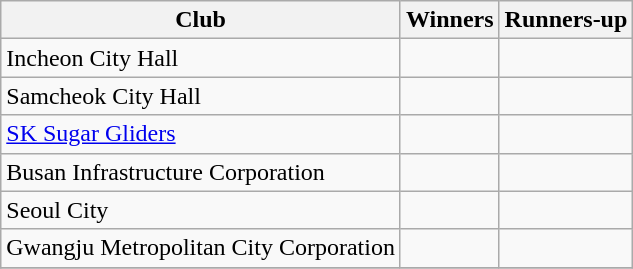<table class="wikitable">
<tr>
<th>Club</th>
<th>Winners</th>
<th>Runners-up</th>
</tr>
<tr>
<td>Incheon City Hall</td>
<td></td>
<td></td>
</tr>
<tr>
<td>Samcheok City Hall</td>
<td></td>
<td></td>
</tr>
<tr>
<td><a href='#'>SK Sugar Gliders</a></td>
<td></td>
<td></td>
</tr>
<tr>
<td>Busan Infrastructure Corporation</td>
<td></td>
<td></td>
</tr>
<tr>
<td>Seoul City</td>
<td></td>
<td></td>
</tr>
<tr>
<td>Gwangju Metropolitan City Corporation</td>
<td></td>
<td></td>
</tr>
<tr>
</tr>
</table>
